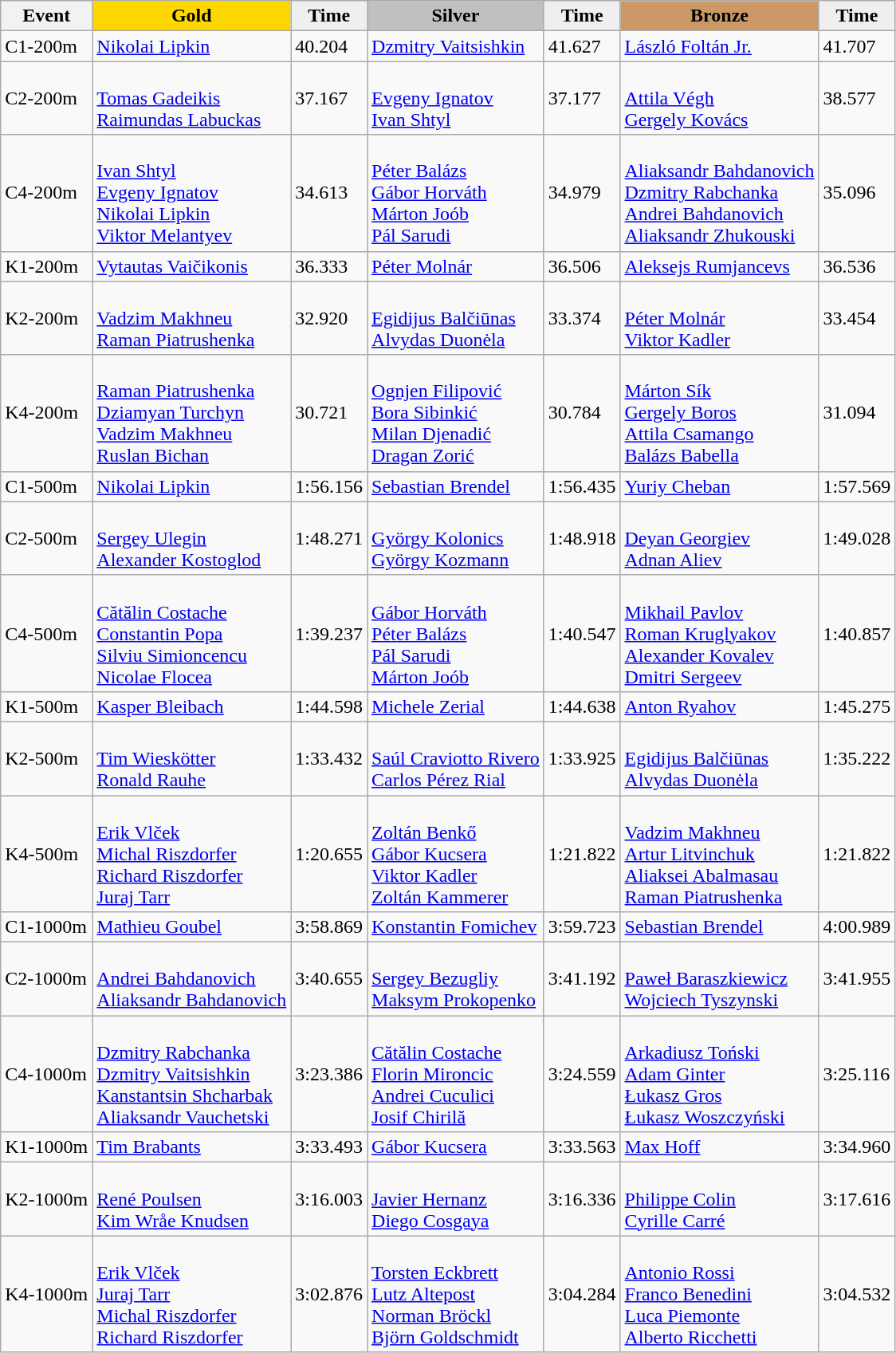<table class="wikitable">
<tr>
<th>Event</th>
<td align=center bgcolor="gold"><strong>Gold</strong></td>
<td align=center bgcolor="EFEFEF"><strong>Time</strong></td>
<td align=center bgcolor="silver"><strong>Silver</strong></td>
<td align=center bgcolor="EFEFEF"><strong>Time</strong></td>
<td align=center bgcolor="CC9966"><strong>Bronze</strong></td>
<td align=center bgcolor="EFEFEF"><strong>Time</strong></td>
</tr>
<tr>
<td>C1-200m</td>
<td> <a href='#'>Nikolai Lipkin</a></td>
<td>40.204</td>
<td> <a href='#'>Dzmitry Vaitsishkin</a></td>
<td>41.627</td>
<td> <a href='#'>László Foltán Jr.</a></td>
<td>41.707</td>
</tr>
<tr>
<td>C2-200m</td>
<td><br><a href='#'>Tomas Gadeikis</a><br><a href='#'>Raimundas Labuckas</a></td>
<td>37.167</td>
<td><br><a href='#'>Evgeny Ignatov</a><br><a href='#'>Ivan Shtyl</a></td>
<td>37.177</td>
<td><br><a href='#'>Attila Végh</a><br><a href='#'>Gergely Kovács</a></td>
<td>38.577</td>
</tr>
<tr>
<td>C4-200m</td>
<td><br><a href='#'>Ivan Shtyl</a><br><a href='#'>Evgeny Ignatov</a><br><a href='#'>Nikolai Lipkin</a><br><a href='#'>Viktor Melantyev</a></td>
<td>34.613</td>
<td><br><a href='#'>Péter Balázs</a><br><a href='#'>Gábor Horváth</a><br><a href='#'>Márton Joób</a><br><a href='#'>Pál Sarudi</a></td>
<td>34.979</td>
<td><br><a href='#'>Aliaksandr Bahdanovich</a><br><a href='#'>Dzmitry Rabchanka</a><br><a href='#'>Andrei Bahdanovich</a><br><a href='#'>Aliaksandr Zhukouski</a></td>
<td>35.096</td>
</tr>
<tr>
<td>K1-200m</td>
<td> <a href='#'>Vytautas Vaičikonis</a></td>
<td>36.333</td>
<td> <a href='#'>Péter Molnár</a></td>
<td>36.506</td>
<td> <a href='#'>Aleksejs Rumjancevs</a></td>
<td>36.536</td>
</tr>
<tr>
<td>K2-200m</td>
<td><br><a href='#'>Vadzim Makhneu</a><br><a href='#'>Raman Piatrushenka</a></td>
<td>32.920</td>
<td><br><a href='#'>Egidijus Balčiūnas</a><br><a href='#'>Alvydas Duonėla</a></td>
<td>33.374</td>
<td><br><a href='#'>Péter Molnár</a><br><a href='#'>Viktor Kadler</a></td>
<td>33.454</td>
</tr>
<tr>
<td>K4-200m</td>
<td><br><a href='#'>Raman Piatrushenka</a><br><a href='#'>Dziamyan Turchyn</a><br><a href='#'>Vadzim Makhneu</a><br><a href='#'>Ruslan Bichan</a></td>
<td>30.721</td>
<td><br><a href='#'>Ognjen Filipović</a><br><a href='#'>Bora Sibinkić</a><br><a href='#'>Milan Djenadić</a><br><a href='#'>Dragan Zorić</a></td>
<td>30.784</td>
<td><br><a href='#'>Márton Sík</a><br><a href='#'>Gergely Boros</a><br><a href='#'>Attila Csamango</a><br><a href='#'>Balázs Babella</a></td>
<td>31.094</td>
</tr>
<tr>
<td>C1-500m</td>
<td> <a href='#'>Nikolai Lipkin</a></td>
<td>1:56.156</td>
<td> <a href='#'>Sebastian Brendel</a></td>
<td>1:56.435</td>
<td> <a href='#'>Yuriy Cheban</a></td>
<td>1:57.569</td>
</tr>
<tr>
<td>C2-500m</td>
<td><br><a href='#'>Sergey Ulegin</a><br><a href='#'>Alexander Kostoglod</a></td>
<td>1:48.271</td>
<td><br><a href='#'>György Kolonics</a><br><a href='#'>György Kozmann</a></td>
<td>1:48.918</td>
<td><br><a href='#'>Deyan Georgiev</a><br><a href='#'>Adnan Aliev</a></td>
<td>1:49.028</td>
</tr>
<tr>
<td>C4-500m</td>
<td><br><a href='#'>Cătălin Costache</a><br><a href='#'>Constantin Popa</a><br><a href='#'>Silviu Simioncencu</a><br><a href='#'>Nicolae Flocea</a></td>
<td>1:39.237</td>
<td><br><a href='#'>Gábor Horváth</a><br><a href='#'>Péter Balázs</a><br><a href='#'>Pál Sarudi</a><br><a href='#'>Márton Joób</a></td>
<td>1:40.547</td>
<td><br><a href='#'>Mikhail Pavlov</a><br><a href='#'>Roman Kruglyakov</a><br><a href='#'>Alexander Kovalev</a><br><a href='#'>Dmitri Sergeev</a></td>
<td>1:40.857</td>
</tr>
<tr>
<td>K1-500m</td>
<td> <a href='#'>Kasper Bleibach</a></td>
<td>1:44.598</td>
<td> <a href='#'>Michele Zerial</a></td>
<td>1:44.638</td>
<td> <a href='#'>Anton Ryahov</a></td>
<td>1:45.275</td>
</tr>
<tr>
<td>K2-500m</td>
<td><br><a href='#'>Tim Wieskötter</a><br><a href='#'>Ronald Rauhe</a></td>
<td>1:33.432</td>
<td><br><a href='#'>Saúl Craviotto Rivero</a><br><a href='#'>Carlos Pérez Rial</a></td>
<td>1:33.925</td>
<td><br><a href='#'>Egidijus Balčiūnas</a><br><a href='#'>Alvydas Duonėla</a></td>
<td>1:35.222</td>
</tr>
<tr>
<td>K4-500m</td>
<td><br><a href='#'>Erik Vlček</a><br><a href='#'>Michal Riszdorfer</a><br><a href='#'>Richard Riszdorfer</a><br><a href='#'>Juraj Tarr</a></td>
<td>1:20.655</td>
<td><br><a href='#'>Zoltán Benkő</a><br><a href='#'>Gábor Kucsera</a><br><a href='#'>Viktor Kadler</a><br><a href='#'>Zoltán Kammerer</a></td>
<td>1:21.822</td>
<td><br><a href='#'>Vadzim Makhneu</a><br><a href='#'>Artur Litvinchuk</a><br><a href='#'>Aliaksei Abalmasau</a><br><a href='#'>Raman Piatrushenka</a></td>
<td>1:21.822</td>
</tr>
<tr>
<td>C1-1000m</td>
<td> <a href='#'>Mathieu Goubel</a></td>
<td>3:58.869</td>
<td> <a href='#'>Konstantin Fomichev</a></td>
<td>3:59.723</td>
<td> <a href='#'>Sebastian Brendel</a></td>
<td>4:00.989</td>
</tr>
<tr>
<td>C2-1000m</td>
<td><br><a href='#'>Andrei Bahdanovich</a><br><a href='#'>Aliaksandr Bahdanovich</a></td>
<td>3:40.655</td>
<td><br><a href='#'>Sergey Bezugliy</a><br><a href='#'>Maksym Prokopenko</a></td>
<td>3:41.192</td>
<td><br><a href='#'>Paweł Baraszkiewicz</a><br><a href='#'>Wojciech Tyszynski</a></td>
<td>3:41.955</td>
</tr>
<tr>
<td>C4-1000m</td>
<td><br><a href='#'>Dzmitry Rabchanka</a><br><a href='#'>Dzmitry Vaitsishkin</a><br><a href='#'>Kanstantsin Shcharbak</a><br><a href='#'>Aliaksandr Vauchetski</a></td>
<td>3:23.386</td>
<td><br><a href='#'>Cătălin Costache</a><br><a href='#'>Florin Mironcic</a><br><a href='#'>Andrei Cuculici</a><br><a href='#'>Josif Chirilă</a></td>
<td>3:24.559</td>
<td><br><a href='#'>Arkadiusz Toński</a><br><a href='#'>Adam Ginter</a><br><a href='#'>Łukasz Gros</a><br><a href='#'>Łukasz Woszczyński</a></td>
<td>3:25.116</td>
</tr>
<tr>
<td>K1-1000m</td>
<td> <a href='#'>Tim Brabants</a></td>
<td>3:33.493</td>
<td> <a href='#'>Gábor Kucsera</a></td>
<td>3:33.563</td>
<td> <a href='#'>Max Hoff</a></td>
<td>3:34.960</td>
</tr>
<tr>
<td>K2-1000m</td>
<td><br><a href='#'>René Poulsen</a><br><a href='#'>Kim Wråe Knudsen</a></td>
<td>3:16.003</td>
<td><br><a href='#'>Javier Hernanz</a><br><a href='#'>Diego Cosgaya</a></td>
<td>3:16.336</td>
<td><br><a href='#'>Philippe Colin</a><br><a href='#'>Cyrille Carré</a></td>
<td>3:17.616</td>
</tr>
<tr>
<td>K4-1000m</td>
<td><br><a href='#'>Erik Vlček</a><br><a href='#'>Juraj Tarr</a><br><a href='#'>Michal Riszdorfer</a><br><a href='#'>Richard Riszdorfer</a></td>
<td>3:02.876</td>
<td><br><a href='#'>Torsten Eckbrett</a><br><a href='#'>Lutz Altepost</a><br><a href='#'>Norman Bröckl</a><br><a href='#'>Björn Goldschmidt</a></td>
<td>3:04.284</td>
<td><br><a href='#'>Antonio Rossi</a><br><a href='#'>Franco Benedini</a><br><a href='#'>Luca Piemonte</a><br><a href='#'>Alberto Ricchetti</a></td>
<td>3:04.532</td>
</tr>
</table>
